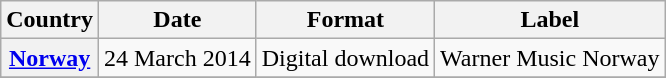<table class="wikitable plainrowheaders">
<tr>
<th scope="col">Country</th>
<th scope="col">Date</th>
<th scope="col">Format</th>
<th scope="col">Label</th>
</tr>
<tr>
<th scope="row"><a href='#'>Norway</a></th>
<td>24 March 2014</td>
<td>Digital download</td>
<td>Warner Music Norway</td>
</tr>
<tr>
</tr>
</table>
